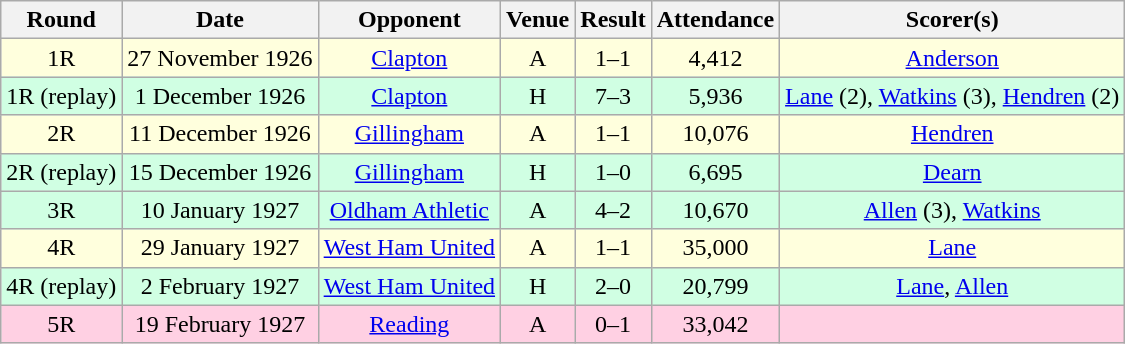<table style="text-align:center;" class="wikitable sortable">
<tr>
<th>Round</th>
<th>Date</th>
<th>Opponent</th>
<th>Venue</th>
<th>Result</th>
<th>Attendance</th>
<th>Scorer(s)</th>
</tr>
<tr style="background:#ffd;">
<td>1R</td>
<td>27 November 1926</td>
<td><a href='#'>Clapton</a></td>
<td>A</td>
<td>1–1</td>
<td>4,412</td>
<td><a href='#'>Anderson</a></td>
</tr>
<tr style="background:#d0ffe3;">
<td>1R (replay)</td>
<td>1 December 1926</td>
<td><a href='#'>Clapton</a></td>
<td>H</td>
<td>7–3</td>
<td>5,936</td>
<td><a href='#'>Lane</a> (2), <a href='#'>Watkins</a> (3), <a href='#'>Hendren</a> (2)</td>
</tr>
<tr style="background:#ffd;">
<td>2R</td>
<td>11 December 1926</td>
<td><a href='#'>Gillingham</a></td>
<td>A</td>
<td>1–1</td>
<td>10,076</td>
<td><a href='#'>Hendren</a></td>
</tr>
<tr style="background:#d0ffe3;">
<td>2R (replay)</td>
<td>15 December 1926</td>
<td><a href='#'>Gillingham</a></td>
<td>H</td>
<td>1–0</td>
<td>6,695</td>
<td><a href='#'>Dearn</a></td>
</tr>
<tr style="background:#d0ffe3;">
<td>3R</td>
<td>10 January 1927</td>
<td><a href='#'>Oldham Athletic</a></td>
<td>A</td>
<td>4–2</td>
<td>10,670</td>
<td><a href='#'>Allen</a> (3), <a href='#'>Watkins</a></td>
</tr>
<tr style="background:#ffd;">
<td>4R</td>
<td>29 January 1927</td>
<td><a href='#'>West Ham United</a></td>
<td>A</td>
<td>1–1</td>
<td>35,000</td>
<td><a href='#'>Lane</a></td>
</tr>
<tr style="background:#d0ffe3;">
<td>4R (replay)</td>
<td>2 February 1927</td>
<td><a href='#'>West Ham United</a></td>
<td>H</td>
<td>2–0</td>
<td>20,799</td>
<td><a href='#'>Lane</a>, <a href='#'>Allen</a></td>
</tr>
<tr style="background:#ffd0e3;">
<td>5R</td>
<td>19 February 1927</td>
<td><a href='#'>Reading</a></td>
<td>A</td>
<td>0–1</td>
<td>33,042</td>
<td></td>
</tr>
</table>
